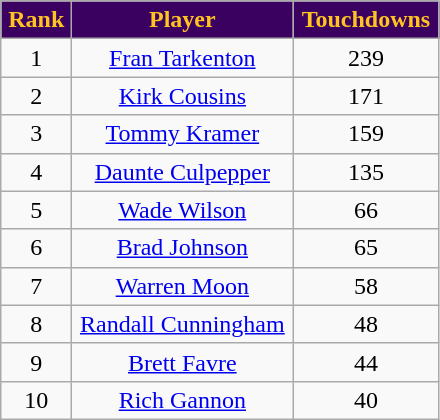<table class="wikitable" style="text-align:center">
<tr>
<th width=40px style="background:#3b0160;color:#ffc322">Rank</th>
<th width=140px style="background:#3b0160;color:#ffc322">Player</th>
<th width=90px style="background:#3b0160;color:#ffc322">Touchdowns</th>
</tr>
<tr>
<td>1</td>
<td><a href='#'>Fran Tarkenton</a></td>
<td>239</td>
</tr>
<tr>
<td>2</td>
<td><a href='#'>Kirk Cousins</a></td>
<td>171</td>
</tr>
<tr>
<td>3</td>
<td><a href='#'>Tommy Kramer</a></td>
<td>159</td>
</tr>
<tr>
<td>4</td>
<td><a href='#'>Daunte Culpepper</a></td>
<td>135</td>
</tr>
<tr>
<td>5</td>
<td><a href='#'>Wade Wilson</a></td>
<td>66</td>
</tr>
<tr>
<td>6</td>
<td><a href='#'>Brad Johnson</a></td>
<td>65</td>
</tr>
<tr>
<td>7</td>
<td><a href='#'>Warren Moon</a></td>
<td>58</td>
</tr>
<tr>
<td>8</td>
<td><a href='#'>Randall Cunningham</a></td>
<td>48</td>
</tr>
<tr>
<td>9</td>
<td><a href='#'>Brett Favre</a></td>
<td>44</td>
</tr>
<tr>
<td>10</td>
<td><a href='#'>Rich Gannon</a></td>
<td>40</td>
</tr>
</table>
